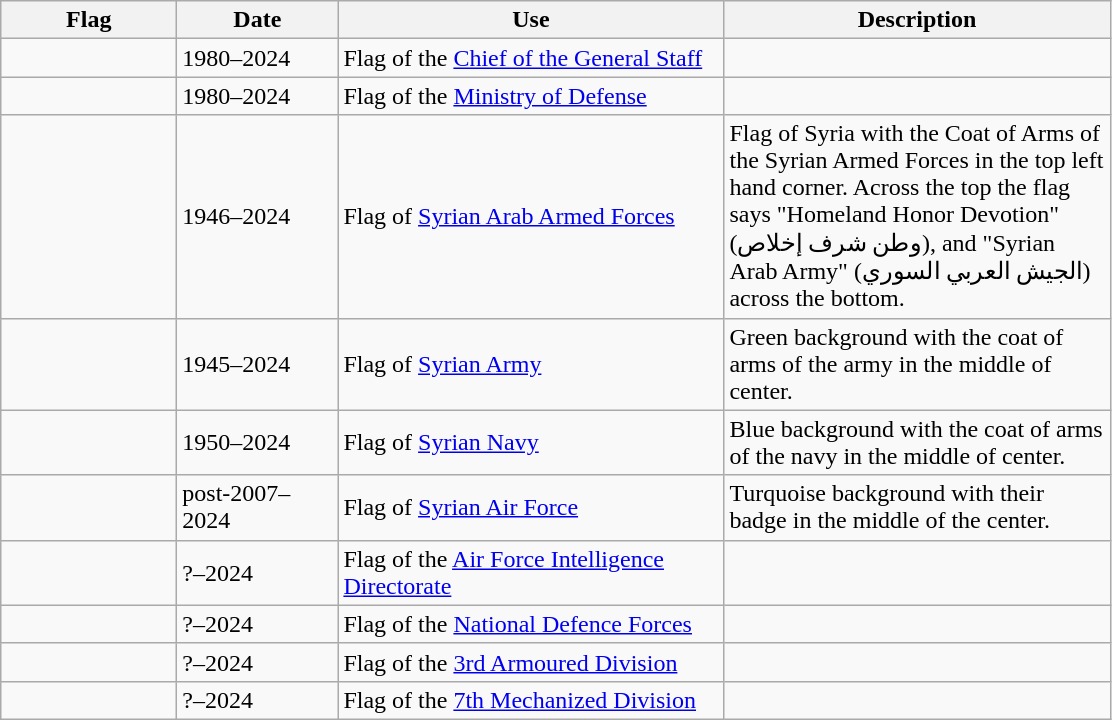<table class="wikitable">
<tr>
<th style="width:110px;">Flag</th>
<th style="width:100px;">Date</th>
<th style="width:250px;">Use</th>
<th style="width:250px;">Description</th>
</tr>
<tr>
<td></td>
<td>1980–2024</td>
<td>Flag of the <a href='#'>Chief of the General Staff</a></td>
<td></td>
</tr>
<tr>
<td></td>
<td>1980–2024</td>
<td>Flag of the <a href='#'>Ministry of Defense</a></td>
<td></td>
</tr>
<tr>
<td></td>
<td>1946–2024</td>
<td>Flag of <a href='#'>Syrian Arab Armed Forces</a></td>
<td>Flag of Syria with the Coat of Arms of the Syrian Armed Forces in the top left hand corner. Across the top the flag says "Homeland Honor Devotion" (وطن شرف إخلاص), and "Syrian Arab Army" (الجيش العربي السوري) across the bottom.</td>
</tr>
<tr>
<td></td>
<td>1945–2024</td>
<td>Flag of <a href='#'>Syrian Army</a></td>
<td>Green background with the coat of arms of the army in the middle of center.</td>
</tr>
<tr>
<td></td>
<td>1950–2024</td>
<td>Flag of <a href='#'>Syrian Navy</a></td>
<td>Blue background with the coat of arms of the navy in the middle of center.</td>
</tr>
<tr>
<td></td>
<td>post-2007–2024</td>
<td>Flag of <a href='#'>Syrian Air Force</a></td>
<td>Turquoise background with their badge in the middle of the center.</td>
</tr>
<tr>
<td></td>
<td>?–2024</td>
<td>Flag of the <a href='#'>Air Force Intelligence Directorate</a></td>
<td></td>
</tr>
<tr>
<td></td>
<td>?–2024</td>
<td>Flag of the <a href='#'>National Defence Forces</a></td>
<td></td>
</tr>
<tr>
<td></td>
<td>?–2024</td>
<td>Flag of the <a href='#'>3rd Armoured Division</a></td>
<td></td>
</tr>
<tr>
<td></td>
<td>?–2024</td>
<td>Flag of the <a href='#'>7th Mechanized Division</a></td>
<td></td>
</tr>
</table>
